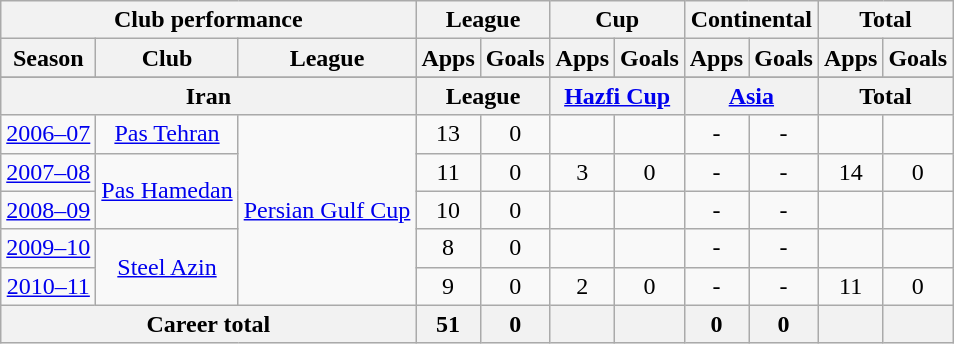<table class="wikitable" style="text-align:center">
<tr>
<th colspan=3>Club performance</th>
<th colspan=2>League</th>
<th colspan=2>Cup</th>
<th colspan=2>Continental</th>
<th colspan=2>Total</th>
</tr>
<tr>
<th>Season</th>
<th>Club</th>
<th>League</th>
<th>Apps</th>
<th>Goals</th>
<th>Apps</th>
<th>Goals</th>
<th>Apps</th>
<th>Goals</th>
<th>Apps</th>
<th>Goals</th>
</tr>
<tr>
</tr>
<tr>
<th colspan=3>Iran</th>
<th colspan=2>League</th>
<th colspan=2><a href='#'>Hazfi Cup</a></th>
<th colspan=2><a href='#'>Asia</a></th>
<th colspan=2>Total</th>
</tr>
<tr>
<td><a href='#'>2006–07</a></td>
<td rowspan="1"><a href='#'>Pas Tehran</a></td>
<td rowspan="5"><a href='#'>Persian Gulf Cup</a></td>
<td>13</td>
<td>0</td>
<td></td>
<td></td>
<td>-</td>
<td>-</td>
<td></td>
<td></td>
</tr>
<tr>
<td><a href='#'>2007–08</a></td>
<td rowspan="2"><a href='#'>Pas Hamedan</a></td>
<td>11</td>
<td>0</td>
<td>3</td>
<td>0</td>
<td>-</td>
<td>-</td>
<td>14</td>
<td>0</td>
</tr>
<tr>
<td><a href='#'>2008–09</a></td>
<td>10</td>
<td>0</td>
<td></td>
<td></td>
<td>-</td>
<td>-</td>
<td></td>
<td></td>
</tr>
<tr>
<td><a href='#'>2009–10</a></td>
<td rowspan="2"><a href='#'>Steel Azin</a></td>
<td>8</td>
<td>0</td>
<td></td>
<td></td>
<td>-</td>
<td>-</td>
<td></td>
<td></td>
</tr>
<tr>
<td><a href='#'>2010–11</a></td>
<td>9</td>
<td>0</td>
<td>2</td>
<td>0</td>
<td>-</td>
<td>-</td>
<td>11</td>
<td>0</td>
</tr>
<tr>
<th colspan=3>Career total</th>
<th>51</th>
<th>0</th>
<th></th>
<th></th>
<th>0</th>
<th>0</th>
<th></th>
<th></th>
</tr>
</table>
